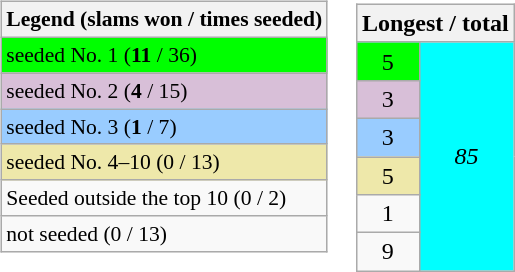<table>
<tr valign=top>
<td><br><table class=wikitable style=font-size:90%>
<tr>
<th>Legend (slams won / times seeded)</th>
</tr>
<tr bgcolor=lime>
<td>seeded No. 1 (<strong>11</strong> / 36)</td>
</tr>
<tr bgcolor=thistle>
<td>seeded No. 2 (<strong>4</strong> / 15)</td>
</tr>
<tr bgcolor=99ccff>
<td>seeded No. 3 (<strong>1</strong> / 7)</td>
</tr>
<tr bgcolor=eee8aa>
<td>seeded No. 4–10 (0 / 13)</td>
</tr>
<tr>
<td>Seeded outside the top 10 (0 / 2)</td>
</tr>
<tr>
<td>not seeded (0 / 13)</td>
</tr>
</table>
</td>
<td><br><table class=wikitable style=text-align:center style=font-size:90%>
<tr>
<th colspan=7>Longest / total</th>
</tr>
<tr style="background:Aqua;">
<td bgcolor=lime>5</td>
<td rowspan=12><em>85</em></td>
</tr>
<tr>
<td bgcolor=thistle>3</td>
</tr>
<tr>
<td bgcolor=99ccff>3</td>
</tr>
<tr>
<td bgcolor=eee8aa>5</td>
</tr>
<tr>
<td>1</td>
</tr>
<tr>
<td>9</td>
</tr>
</table>
</td>
</tr>
</table>
